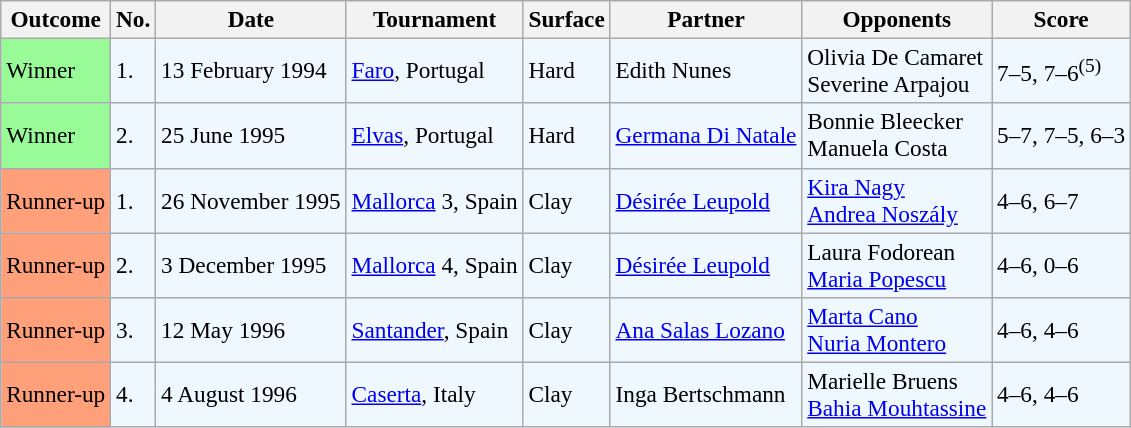<table class="sortable wikitable" style=font-size:97%>
<tr>
<th>Outcome</th>
<th>No.</th>
<th>Date</th>
<th>Tournament</th>
<th>Surface</th>
<th>Partner</th>
<th>Opponents</th>
<th>Score</th>
</tr>
<tr style="background:#f0f8ff;">
<td style="background:#98fb98;">Winner</td>
<td>1.</td>
<td>13 February 1994</td>
<td><a href='#'>Faro</a>, Portugal</td>
<td>Hard</td>
<td> Edith Nunes</td>
<td> Olivia De Camaret <br>  Severine Arpajou</td>
<td>7–5, 7–6<sup>(5)</sup></td>
</tr>
<tr style="background:#f0f8ff;">
<td style="background:#98fb98;">Winner</td>
<td>2.</td>
<td>25 June 1995</td>
<td><a href='#'>Elvas</a>, Portugal</td>
<td>Hard</td>
<td> <a href='#'>Germana Di Natale</a></td>
<td> Bonnie Bleecker <br>  Manuela Costa</td>
<td>5–7, 7–5, 6–3</td>
</tr>
<tr style="background:#f0f8ff;">
<td style="background:#ffa07a;">Runner-up</td>
<td>1.</td>
<td>26 November 1995</td>
<td><a href='#'>Mallorca</a> 3, Spain</td>
<td>Clay</td>
<td> <a href='#'>Désirée Leupold</a></td>
<td> <a href='#'>Kira Nagy</a> <br>  <a href='#'>Andrea Noszály</a></td>
<td>4–6, 6–7</td>
</tr>
<tr style="background:#f0f8ff;">
<td style="background:#ffa07a;">Runner-up</td>
<td>2.</td>
<td>3 December 1995</td>
<td><a href='#'>Mallorca</a> 4, Spain</td>
<td>Clay</td>
<td> <a href='#'>Désirée Leupold</a></td>
<td> Laura Fodorean <br>  <a href='#'>Maria Popescu</a></td>
<td>4–6, 0–6</td>
</tr>
<tr style="background:#f0f8ff;">
<td style="background:#ffa07a;">Runner-up</td>
<td>3.</td>
<td>12 May 1996</td>
<td><a href='#'>Santander</a>, Spain</td>
<td>Clay</td>
<td> <a href='#'>Ana Salas Lozano</a></td>
<td> <a href='#'>Marta Cano</a> <br>  <a href='#'>Nuria Montero</a></td>
<td>4–6, 4–6</td>
</tr>
<tr style="background:#f0f8ff;">
<td style="background:#ffa07a;">Runner-up</td>
<td>4.</td>
<td>4 August 1996</td>
<td><a href='#'>Caserta</a>, Italy</td>
<td>Clay</td>
<td> Inga Bertschmann</td>
<td> Marielle Bruens <br>  <a href='#'>Bahia Mouhtassine</a></td>
<td>4–6, 4–6</td>
</tr>
</table>
